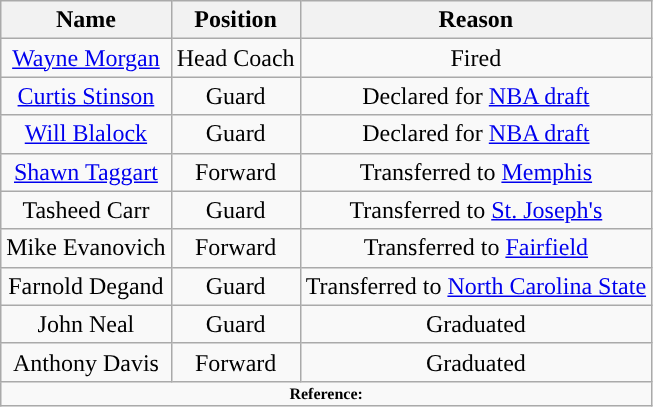<table class="wikitable" style="text-align: center">
<tr align=center>
<th>Name</th>
<th>Position</th>
<th>Reason</th>
</tr>
<tr>
<td><a href='#'>Wayne Morgan</a></td>
<td>Head Coach</td>
<td>Fired</td>
</tr>
<tr>
<td><a href='#'>Curtis Stinson</a></td>
<td>Guard</td>
<td>Declared for <a href='#'>NBA draft</a></td>
</tr>
<tr>
<td><a href='#'>Will Blalock</a></td>
<td>Guard</td>
<td>Declared for <a href='#'>NBA draft</a></td>
</tr>
<tr>
<td><a href='#'>Shawn Taggart</a></td>
<td>Forward</td>
<td>Transferred to <a href='#'>Memphis</a></td>
</tr>
<tr>
<td>Tasheed Carr</td>
<td>Guard</td>
<td>Transferred to <a href='#'>St. Joseph's</a></td>
</tr>
<tr>
<td>Mike Evanovich</td>
<td>Forward</td>
<td>Transferred to <a href='#'>Fairfield</a></td>
</tr>
<tr>
<td>Farnold Degand</td>
<td>Guard</td>
<td>Transferred to <a href='#'>North Carolina State</a></td>
</tr>
<tr>
<td>John Neal</td>
<td>Guard</td>
<td>Graduated</td>
</tr>
<tr>
<td>Anthony Davis</td>
<td>Forward</td>
<td>Graduated</td>
</tr>
<tr>
<td colspan="6"  style="font-size:8pt; text-align:center;"><strong>Reference:</strong></td>
</tr>
</table>
